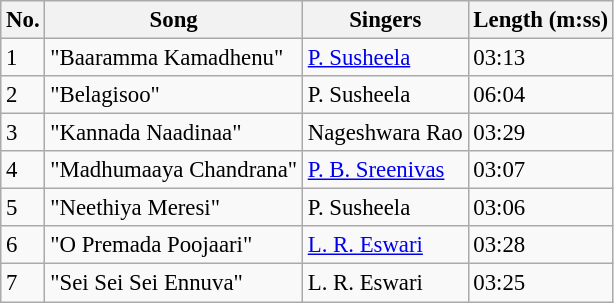<table class="wikitable" style="font-size:95%;">
<tr>
<th>No.</th>
<th>Song</th>
<th>Singers</th>
<th>Length (m:ss)</th>
</tr>
<tr>
<td>1</td>
<td>"Baaramma Kamadhenu"</td>
<td><a href='#'>P. Susheela</a></td>
<td>03:13</td>
</tr>
<tr>
<td>2</td>
<td>"Belagisoo"</td>
<td>P. Susheela</td>
<td>06:04</td>
</tr>
<tr>
<td>3</td>
<td>"Kannada Naadinaa"</td>
<td>Nageshwara Rao</td>
<td>03:29</td>
</tr>
<tr>
<td>4</td>
<td>"Madhumaaya Chandrana"</td>
<td><a href='#'>P. B. Sreenivas</a></td>
<td>03:07</td>
</tr>
<tr>
<td>5</td>
<td>"Neethiya Meresi"</td>
<td>P. Susheela</td>
<td>03:06</td>
</tr>
<tr>
<td>6</td>
<td>"O Premada Poojaari"</td>
<td><a href='#'>L. R. Eswari</a></td>
<td>03:28</td>
</tr>
<tr>
<td>7</td>
<td>"Sei Sei Sei Ennuva"</td>
<td>L. R. Eswari</td>
<td>03:25</td>
</tr>
</table>
